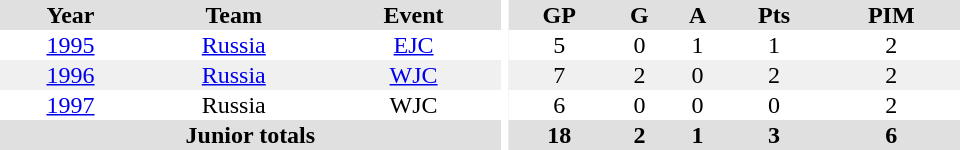<table border="0" cellpadding="1" cellspacing="0" ID="Table3" style="text-align:center; width:40em">
<tr bgcolor="#e0e0e0">
<th>Year</th>
<th>Team</th>
<th>Event</th>
<th rowspan="102" bgcolor="#ffffff"></th>
<th>GP</th>
<th>G</th>
<th>A</th>
<th>Pts</th>
<th>PIM</th>
</tr>
<tr>
<td><a href='#'>1995</a></td>
<td><a href='#'>Russia</a></td>
<td><a href='#'>EJC</a></td>
<td>5</td>
<td>0</td>
<td>1</td>
<td>1</td>
<td>2</td>
</tr>
<tr bgcolor="#f0f0f0">
<td><a href='#'>1996</a></td>
<td><a href='#'>Russia</a></td>
<td><a href='#'>WJC</a></td>
<td>7</td>
<td>2</td>
<td>0</td>
<td>2</td>
<td>2</td>
</tr>
<tr>
<td><a href='#'>1997</a></td>
<td>Russia</td>
<td>WJC</td>
<td>6</td>
<td>0</td>
<td>0</td>
<td>0</td>
<td>2</td>
</tr>
<tr bgcolor="#e0e0e0">
<th colspan="3">Junior totals</th>
<th>18</th>
<th>2</th>
<th>1</th>
<th>3</th>
<th>6</th>
</tr>
</table>
